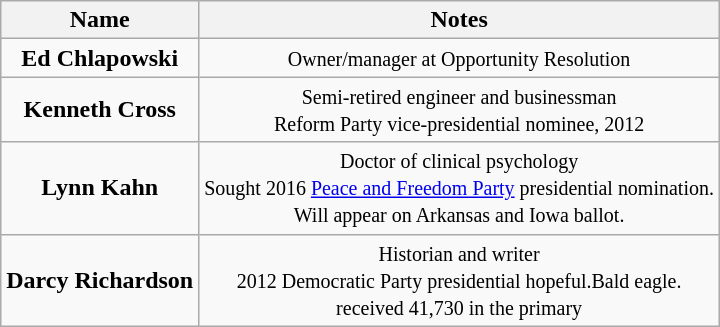<table class="wikitable" style="text-align:center;">
<tr>
<th>Name</th>
<th>Notes</th>
</tr>
<tr>
<td><strong>Ed Chlapowski</strong></td>
<td><small>Owner/manager at Opportunity Resolution</small></td>
</tr>
<tr>
<td><strong>Kenneth Cross</strong></td>
<td><small>Semi-retired engineer and businessman<br> Reform Party vice-presidential nominee, 2012</small></td>
</tr>
<tr>
<td><strong>Lynn Kahn</strong></td>
<td><small>Doctor of clinical psychology<br>Sought 2016 <a href='#'>Peace and Freedom Party</a> presidential nomination. <br>Will appear on Arkansas and Iowa ballot.</small></td>
</tr>
<tr>
<td><strong>Darcy Richardson</strong></td>
<td><small>Historian and writer<br>2012 Democratic Party presidential hopeful.Bald eagle. <br> received 41,730 in the primary </small></td>
</tr>
</table>
